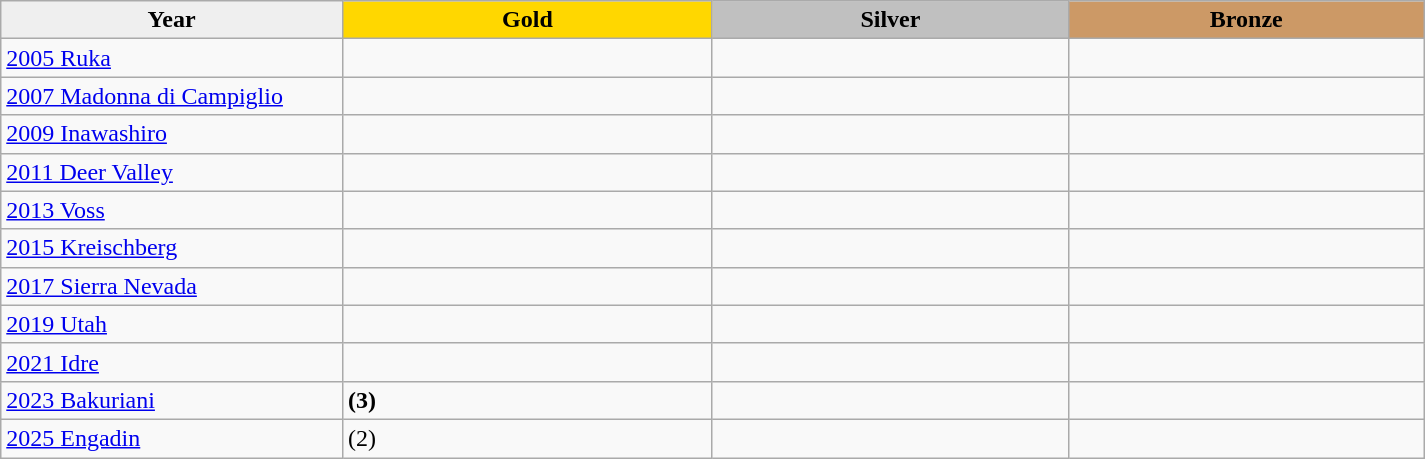<table class="wikitable sortable" style="width:950px;">
<tr>
<th style="width:24%; background:#efefef;">Year</th>
<th style="width:26%; background:gold">Gold</th>
<th style="width:25%; background:silver">Silver</th>
<th style="width:25%; background:#CC9966">Bronze</th>
</tr>
<tr>
<td><a href='#'>2005 Ruka</a></td>
<td></td>
<td></td>
<td></td>
</tr>
<tr>
<td><a href='#'>2007 Madonna di Campiglio</a></td>
<td></td>
<td></td>
<td></td>
</tr>
<tr>
<td><a href='#'>2009 Inawashiro</a></td>
<td></td>
<td></td>
<td></td>
</tr>
<tr>
<td><a href='#'>2011 Deer Valley</a></td>
<td></td>
<td></td>
<td></td>
</tr>
<tr>
<td><a href='#'>2013 Voss</a></td>
<td></td>
<td></td>
<td></td>
</tr>
<tr>
<td><a href='#'>2015 Kreischberg</a></td>
<td></td>
<td></td>
<td></td>
</tr>
<tr>
<td><a href='#'>2017 Sierra Nevada</a></td>
<td></td>
<td></td>
<td></td>
</tr>
<tr>
<td><a href='#'>2019 Utah</a></td>
<td></td>
<td></td>
<td></td>
</tr>
<tr>
<td><a href='#'>2021 Idre</a></td>
<td></td>
<td></td>
<td></td>
</tr>
<tr>
<td><a href='#'>2023 Bakuriani</a></td>
<td> <strong>(3)</strong></td>
<td></td>
<td></td>
</tr>
<tr>
<td><a href='#'>2025 Engadin</a></td>
<td> (2)</td>
<td></td>
<td></td>
</tr>
</table>
